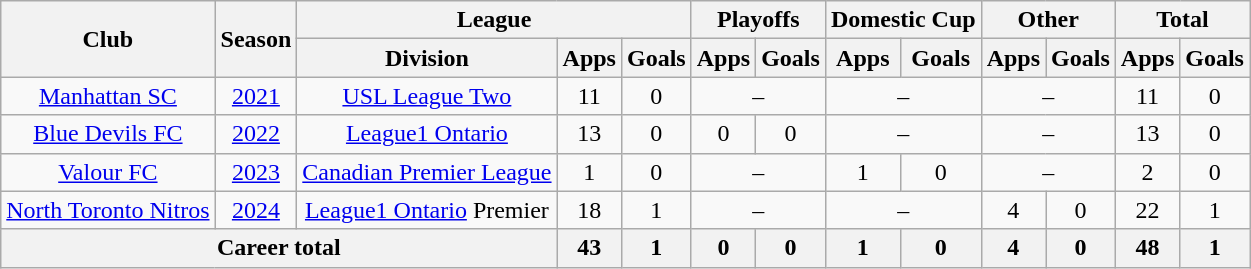<table class="wikitable" style="text-align: center">
<tr>
<th rowspan="2">Club</th>
<th rowspan="2">Season</th>
<th colspan="3">League</th>
<th colspan="2">Playoffs</th>
<th colspan="2">Domestic Cup</th>
<th colspan="2">Other</th>
<th colspan="2">Total</th>
</tr>
<tr>
<th>Division</th>
<th>Apps</th>
<th>Goals</th>
<th>Apps</th>
<th>Goals</th>
<th>Apps</th>
<th>Goals</th>
<th>Apps</th>
<th>Goals</th>
<th>Apps</th>
<th>Goals</th>
</tr>
<tr>
<td><a href='#'>Manhattan SC</a></td>
<td><a href='#'>2021</a></td>
<td><a href='#'>USL League Two</a></td>
<td>11</td>
<td>0</td>
<td colspan="2">–</td>
<td colspan="2">–</td>
<td colspan="2">–</td>
<td>11</td>
<td>0</td>
</tr>
<tr>
<td><a href='#'>Blue Devils FC</a></td>
<td><a href='#'>2022</a></td>
<td><a href='#'>League1 Ontario</a></td>
<td>13</td>
<td>0</td>
<td>0</td>
<td>0</td>
<td colspan="2">–</td>
<td colspan="2">–</td>
<td>13</td>
<td>0</td>
</tr>
<tr>
<td><a href='#'>Valour FC</a></td>
<td><a href='#'>2023</a></td>
<td><a href='#'>Canadian Premier League</a></td>
<td>1</td>
<td>0</td>
<td colspan="2">–</td>
<td>1</td>
<td>0</td>
<td colspan="2">–</td>
<td>2</td>
<td>0</td>
</tr>
<tr>
<td><a href='#'>North Toronto Nitros</a></td>
<td><a href='#'>2024</a></td>
<td><a href='#'>League1 Ontario</a> Premier</td>
<td>18</td>
<td>1</td>
<td colspan="2">–</td>
<td colspan="2">–</td>
<td>4</td>
<td>0</td>
<td>22</td>
<td>1</td>
</tr>
<tr>
<th colspan="3"><strong>Career total</strong></th>
<th>43</th>
<th>1</th>
<th>0</th>
<th>0</th>
<th>1</th>
<th>0</th>
<th>4</th>
<th>0</th>
<th>48</th>
<th>1</th>
</tr>
</table>
